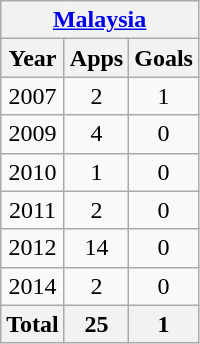<table class="wikitable" style="text-align:center">
<tr>
<th colspan=3><a href='#'>Malaysia</a></th>
</tr>
<tr>
<th>Year</th>
<th>Apps</th>
<th>Goals</th>
</tr>
<tr>
<td>2007</td>
<td>2</td>
<td>1</td>
</tr>
<tr>
<td>2009</td>
<td>4</td>
<td>0</td>
</tr>
<tr>
<td>2010</td>
<td>1</td>
<td>0</td>
</tr>
<tr>
<td>2011</td>
<td>2</td>
<td>0</td>
</tr>
<tr>
<td>2012</td>
<td>14</td>
<td>0</td>
</tr>
<tr>
<td>2014</td>
<td>2</td>
<td>0</td>
</tr>
<tr>
<th>Total</th>
<th>25</th>
<th>1</th>
</tr>
</table>
